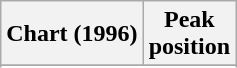<table class="wikitable sortable">
<tr>
<th align="left">Chart (1996)</th>
<th align="left">Peak<br>position</th>
</tr>
<tr>
</tr>
<tr>
</tr>
<tr>
</tr>
<tr>
</tr>
<tr>
</tr>
</table>
